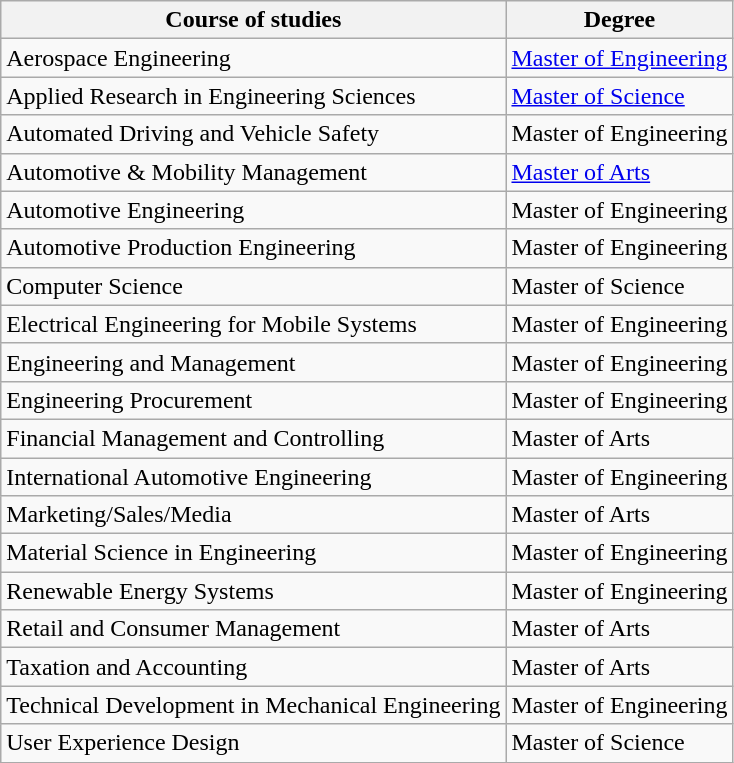<table class="wikitable">
<tr>
<th>Course of studies</th>
<th>Degree</th>
</tr>
<tr>
<td>Aerospace Engineering</td>
<td><a href='#'>Master of Engineering</a></td>
</tr>
<tr>
<td>Applied Research in Engineering Sciences</td>
<td><a href='#'>Master of Science</a></td>
</tr>
<tr>
<td>Automated Driving and Vehicle Safety</td>
<td>Master of Engineering</td>
</tr>
<tr>
<td>Automotive & Mobility Management</td>
<td><a href='#'>Master of Arts</a></td>
</tr>
<tr>
<td>Automotive Engineering</td>
<td>Master of Engineering</td>
</tr>
<tr>
<td>Automotive Production Engineering</td>
<td>Master of Engineering</td>
</tr>
<tr>
<td>Computer Science</td>
<td>Master of Science</td>
</tr>
<tr>
<td>Electrical Engineering for Mobile Systems</td>
<td>Master of Engineering</td>
</tr>
<tr>
<td>Engineering and Management</td>
<td>Master of Engineering</td>
</tr>
<tr>
<td>Engineering Procurement</td>
<td>Master of Engineering</td>
</tr>
<tr>
<td>Financial Management and Controlling</td>
<td>Master of Arts</td>
</tr>
<tr>
<td>International Automotive Engineering</td>
<td>Master of Engineering</td>
</tr>
<tr>
<td>Marketing/Sales/Media</td>
<td>Master of Arts</td>
</tr>
<tr>
<td>Material Science in Engineering</td>
<td>Master of Engineering</td>
</tr>
<tr>
<td>Renewable Energy Systems</td>
<td>Master of Engineering</td>
</tr>
<tr>
<td>Retail and Consumer Management</td>
<td>Master of Arts</td>
</tr>
<tr>
<td>Taxation and Accounting</td>
<td>Master of Arts</td>
</tr>
<tr>
<td>Technical Development in Mechanical Engineering</td>
<td>Master of Engineering</td>
</tr>
<tr>
<td>User Experience Design</td>
<td>Master of Science</td>
</tr>
</table>
